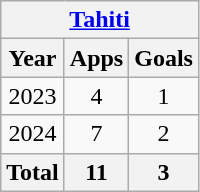<table class="wikitable" style="text-align:center">
<tr>
<th colspan=3><a href='#'>Tahiti</a></th>
</tr>
<tr>
<th>Year</th>
<th>Apps</th>
<th>Goals</th>
</tr>
<tr>
<td>2023</td>
<td>4</td>
<td>1</td>
</tr>
<tr>
<td>2024</td>
<td>7</td>
<td>2</td>
</tr>
<tr>
<th>Total</th>
<th>11</th>
<th>3</th>
</tr>
</table>
